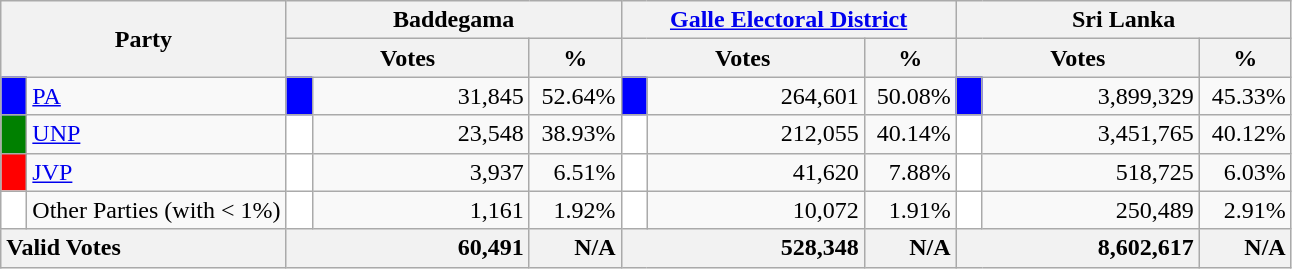<table class="wikitable">
<tr>
<th colspan="2" width="144px"rowspan="2">Party</th>
<th colspan="3" width="216px">Baddegama</th>
<th colspan="3" width="216px"><a href='#'>Galle Electoral District</a></th>
<th colspan="3" width="216px">Sri Lanka</th>
</tr>
<tr>
<th colspan="2" width="144px">Votes</th>
<th>%</th>
<th colspan="2" width="144px">Votes</th>
<th>%</th>
<th colspan="2" width="144px">Votes</th>
<th>%</th>
</tr>
<tr>
<td style="background-color:blue;" width="10px"></td>
<td style="text-align:left;"><a href='#'>PA</a></td>
<td style="background-color:blue;" width="10px"></td>
<td style="text-align:right;">31,845</td>
<td style="text-align:right;">52.64%</td>
<td style="background-color:blue;" width="10px"></td>
<td style="text-align:right;">264,601</td>
<td style="text-align:right;">50.08%</td>
<td style="background-color:blue;" width="10px"></td>
<td style="text-align:right;">3,899,329</td>
<td style="text-align:right;">45.33%</td>
</tr>
<tr>
<td style="background-color:green;" width="10px"></td>
<td style="text-align:left;"><a href='#'>UNP</a></td>
<td style="background-color:white;" width="10px"></td>
<td style="text-align:right;">23,548</td>
<td style="text-align:right;">38.93%</td>
<td style="background-color:white;" width="10px"></td>
<td style="text-align:right;">212,055</td>
<td style="text-align:right;">40.14%</td>
<td style="background-color:white;" width="10px"></td>
<td style="text-align:right;">3,451,765</td>
<td style="text-align:right;">40.12%</td>
</tr>
<tr>
<td style="background-color:red;" width="10px"></td>
<td style="text-align:left;"><a href='#'>JVP</a></td>
<td style="background-color:white;" width="10px"></td>
<td style="text-align:right;">3,937</td>
<td style="text-align:right;">6.51%</td>
<td style="background-color:white;" width="10px"></td>
<td style="text-align:right;">41,620</td>
<td style="text-align:right;">7.88%</td>
<td style="background-color:white;" width="10px"></td>
<td style="text-align:right;">518,725</td>
<td style="text-align:right;">6.03%</td>
</tr>
<tr>
<td style="background-color:white;" width="10px"></td>
<td style="text-align:left;">Other Parties (with < 1%)</td>
<td style="background-color:white;" width="10px"></td>
<td style="text-align:right;">1,161</td>
<td style="text-align:right;">1.92%</td>
<td style="background-color:white;" width="10px"></td>
<td style="text-align:right;">10,072</td>
<td style="text-align:right;">1.91%</td>
<td style="background-color:white;" width="10px"></td>
<td style="text-align:right;">250,489</td>
<td style="text-align:right;">2.91%</td>
</tr>
<tr>
<th colspan="2" width="144px"style="text-align:left;">Valid Votes</th>
<th style="text-align:right;"colspan="2" width="144px">60,491</th>
<th style="text-align:right;">N/A</th>
<th style="text-align:right;"colspan="2" width="144px">528,348</th>
<th style="text-align:right;">N/A</th>
<th style="text-align:right;"colspan="2" width="144px">8,602,617</th>
<th style="text-align:right;">N/A</th>
</tr>
</table>
